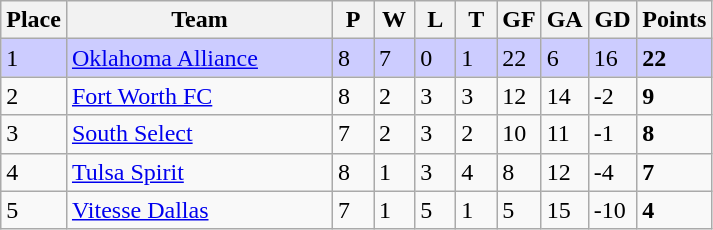<table class="wikitable">
<tr>
<th>Place</th>
<th width="170">Team</th>
<th width="20">P</th>
<th width="20">W</th>
<th width="20">L</th>
<th width="20">T</th>
<th width="20">GF</th>
<th width="20">GA</th>
<th width="25">GD</th>
<th>Points</th>
</tr>
<tr bgcolor=#ccccff>
<td>1</td>
<td><a href='#'>Oklahoma Alliance</a></td>
<td>8</td>
<td>7</td>
<td>0</td>
<td>1</td>
<td>22</td>
<td>6</td>
<td>16</td>
<td><strong>22</strong></td>
</tr>
<tr>
<td>2</td>
<td><a href='#'>Fort Worth FC</a></td>
<td>8</td>
<td>2</td>
<td>3</td>
<td>3</td>
<td>12</td>
<td>14</td>
<td>-2</td>
<td><strong>9</strong></td>
</tr>
<tr>
<td>3</td>
<td><a href='#'>South Select</a></td>
<td>7</td>
<td>2</td>
<td>3</td>
<td>2</td>
<td>10</td>
<td>11</td>
<td>-1</td>
<td><strong>8</strong></td>
</tr>
<tr>
<td>4</td>
<td><a href='#'>Tulsa Spirit</a></td>
<td>8</td>
<td>1</td>
<td>3</td>
<td>4</td>
<td>8</td>
<td>12</td>
<td>-4</td>
<td><strong>7</strong></td>
</tr>
<tr>
<td>5</td>
<td><a href='#'>Vitesse Dallas</a></td>
<td>7</td>
<td>1</td>
<td>5</td>
<td>1</td>
<td>5</td>
<td>15</td>
<td>-10</td>
<td><strong>4</strong></td>
</tr>
</table>
